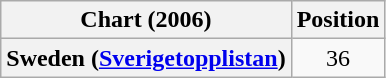<table class="wikitable plainrowheaders">
<tr>
<th>Chart (2006)</th>
<th>Position</th>
</tr>
<tr>
<th scope="row">Sweden (<a href='#'>Sverigetopplistan</a>)</th>
<td align="center">36</td>
</tr>
</table>
